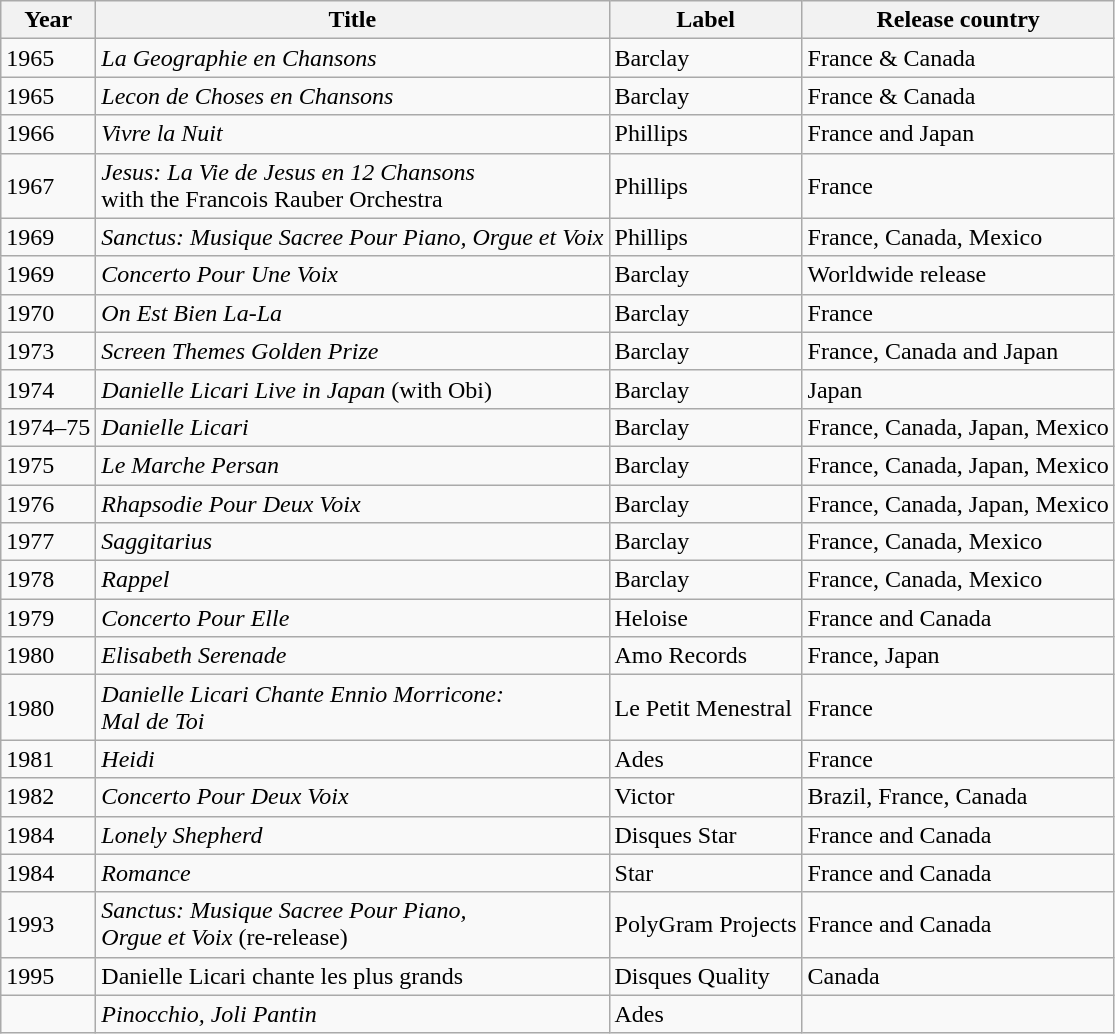<table class="wikitable">
<tr>
<th>Year</th>
<th>Title</th>
<th>Label</th>
<th>Release country</th>
</tr>
<tr>
<td>1965</td>
<td><em>La Geographie en Chansons</em></td>
<td>Barclay</td>
<td>France & Canada</td>
</tr>
<tr>
<td>1965</td>
<td><em>Lecon de Choses en Chansons</em></td>
<td>Barclay</td>
<td>France & Canada</td>
</tr>
<tr>
<td>1966</td>
<td><em>Vivre la Nuit</em></td>
<td>Phillips</td>
<td>France and Japan</td>
</tr>
<tr>
<td>1967</td>
<td><em>Jesus: La Vie de Jesus en 12 Chansons</em><br>with the Francois Rauber Orchestra</td>
<td>Phillips</td>
<td>France</td>
</tr>
<tr>
<td>1969</td>
<td><em>Sanctus: Musique Sacree Pour Piano, Orgue et Voix</em></td>
<td>Phillips</td>
<td>France, Canada, Mexico</td>
</tr>
<tr>
<td>1969</td>
<td><em>Concerto Pour Une Voix</em></td>
<td>Barclay</td>
<td>Worldwide release</td>
</tr>
<tr>
<td>1970</td>
<td><em>On Est Bien La-La</em></td>
<td>Barclay</td>
<td>France</td>
</tr>
<tr>
<td>1973</td>
<td><em>Screen Themes Golden Prize</em></td>
<td>Barclay</td>
<td>France, Canada and Japan</td>
</tr>
<tr>
<td>1974</td>
<td><em>Danielle Licari Live in Japan</em> (with Obi)</td>
<td>Barclay</td>
<td>Japan</td>
</tr>
<tr>
<td>1974–75</td>
<td><em>Danielle Licari</em></td>
<td>Barclay</td>
<td>France, Canada, Japan, Mexico</td>
</tr>
<tr>
<td>1975</td>
<td><em>Le Marche Persan</em></td>
<td>Barclay</td>
<td>France, Canada, Japan, Mexico</td>
</tr>
<tr>
<td>1976</td>
<td><em>Rhapsodie Pour Deux Voix</em></td>
<td>Barclay</td>
<td>France, Canada, Japan, Mexico</td>
</tr>
<tr>
<td>1977</td>
<td><em>Saggitarius</em></td>
<td>Barclay</td>
<td>France, Canada, Mexico</td>
</tr>
<tr>
<td>1978</td>
<td><em>Rappel</em></td>
<td>Barclay</td>
<td>France, Canada, Mexico</td>
</tr>
<tr>
<td>1979</td>
<td><em>Concerto Pour Elle</em></td>
<td>Heloise</td>
<td>France and Canada</td>
</tr>
<tr>
<td>1980</td>
<td><em>Elisabeth Serenade</em></td>
<td>Amo Records</td>
<td>France, Japan</td>
</tr>
<tr>
<td>1980</td>
<td><em>Danielle Licari Chante Ennio Morricone:<br>Mal de Toi</em></td>
<td>Le Petit Menestral</td>
<td>France</td>
</tr>
<tr>
<td>1981</td>
<td><em>Heidi</em></td>
<td>Ades</td>
<td>France</td>
</tr>
<tr>
<td>1982</td>
<td><em>Concerto Pour Deux Voix</em></td>
<td>Victor</td>
<td>Brazil, France, Canada</td>
</tr>
<tr>
<td>1984</td>
<td><em>Lonely Shepherd</em></td>
<td>Disques Star</td>
<td>France and Canada</td>
</tr>
<tr>
<td>1984</td>
<td><em>Romance</em></td>
<td>Star</td>
<td>France and Canada</td>
</tr>
<tr>
<td>1993</td>
<td><em>Sanctus: Musique Sacree Pour Piano,<br>Orgue et Voix</em> (re-release)</td>
<td>PolyGram Projects</td>
<td>France and Canada</td>
</tr>
<tr>
<td>1995</td>
<td>Danielle Licari chante les plus grands</td>
<td>Disques Quality</td>
<td>Canada</td>
</tr>
<tr>
<td></td>
<td><em>Pinocchio, Joli Pantin</em></td>
<td>Ades</td>
<td></td>
</tr>
</table>
